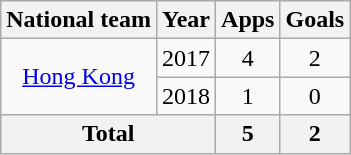<table class="wikitable" style="text-align:center">
<tr>
<th>National team</th>
<th>Year</th>
<th>Apps</th>
<th>Goals</th>
</tr>
<tr>
<td rowspan="2"><a href='#'>Hong Kong</a></td>
<td>2017</td>
<td>4</td>
<td>2</td>
</tr>
<tr>
<td>2018</td>
<td>1</td>
<td>0</td>
</tr>
<tr>
<th colspan=2>Total</th>
<th>5</th>
<th>2</th>
</tr>
</table>
